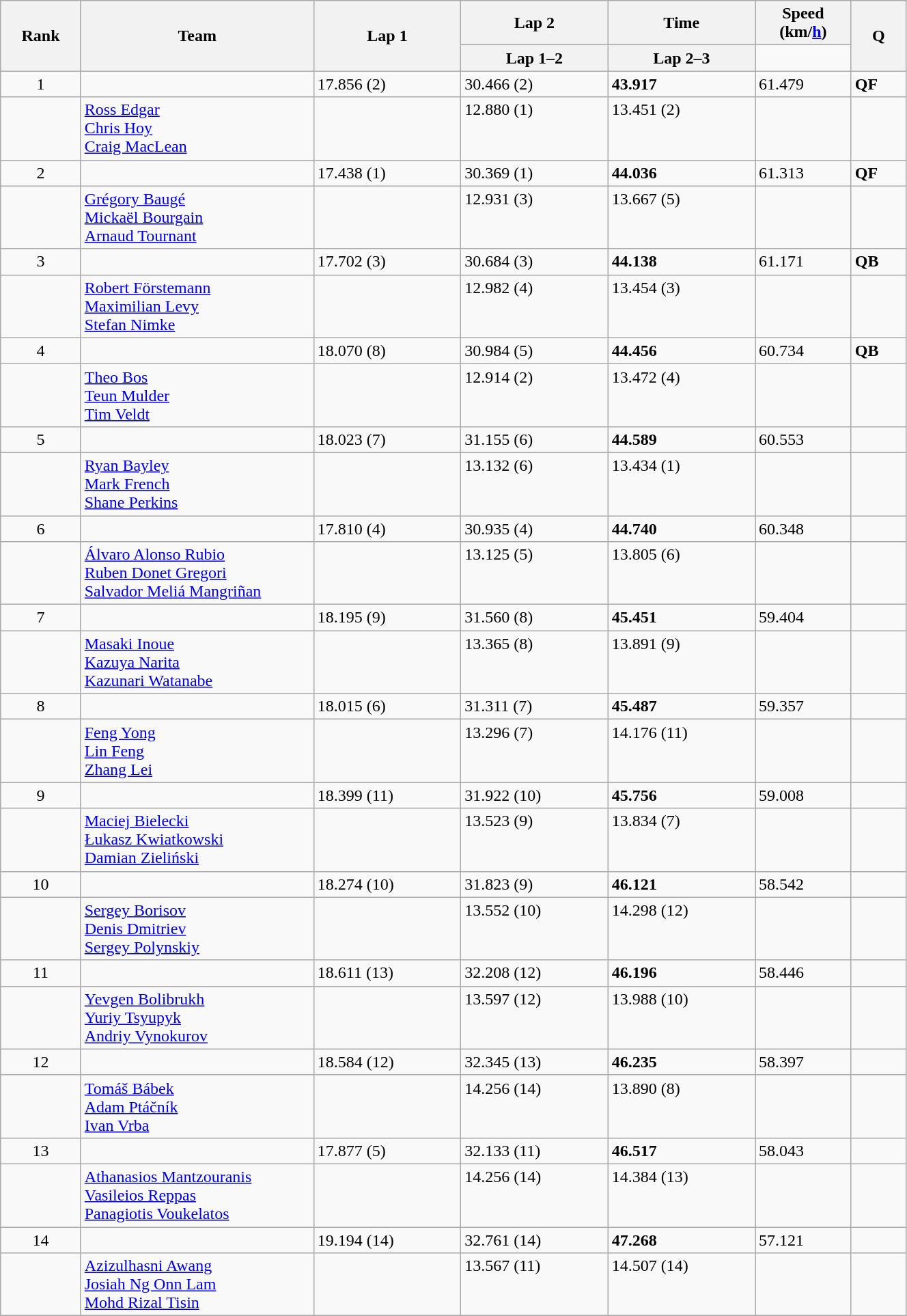<table class="wikitable" width=70%>
<tr>
<th rowspan=2>Rank</th>
<th rowspan=2 width=220>Team</th>
<th rowspan=2>Lap 1</th>
<th>Lap 2</th>
<th>Time</th>
<th>Speed<br>(km/<a href='#'>h</a>)</th>
<th rowspan=2>Q</th>
</tr>
<tr>
<th>Lap 1–2</th>
<th>Lap 2–3</th>
</tr>
<tr>
<td align=center>1</td>
<td></td>
<td>17.856 (2)</td>
<td>30.466 (2)</td>
<td><strong>43.917</strong></td>
<td>61.479</td>
<td><strong>QF</strong></td>
</tr>
<tr valign=top>
<td></td>
<td><a href='#'>Ross Edgar</a><br><a href='#'>Chris Hoy</a><br><a href='#'>Craig MacLean</a></td>
<td></td>
<td>12.880 (1)</td>
<td>13.451 (2)</td>
<td></td>
</tr>
<tr>
<td align=center>2</td>
<td></td>
<td>17.438 (1)</td>
<td>30.369 (1)</td>
<td><strong>44.036</strong></td>
<td>61.313</td>
<td><strong>QF</strong></td>
</tr>
<tr valign=top>
<td></td>
<td><a href='#'>Grégory Baugé</a><br><a href='#'>Mickaël Bourgain</a><br><a href='#'>Arnaud Tournant</a></td>
<td></td>
<td>12.931 (3)</td>
<td>13.667 (5)</td>
<td></td>
</tr>
<tr>
<td align=center>3</td>
<td></td>
<td>17.702 (3)</td>
<td>30.684 (3)</td>
<td><strong>44.138</strong></td>
<td>61.171</td>
<td><strong>QB</strong></td>
</tr>
<tr valign=top>
<td></td>
<td><a href='#'>Robert Förstemann</a><br><a href='#'>Maximilian Levy</a><br><a href='#'>Stefan Nimke</a></td>
<td></td>
<td>12.982 (4)</td>
<td>13.454 (3)</td>
<td></td>
</tr>
<tr>
<td align=center>4</td>
<td></td>
<td>18.070 (8)</td>
<td>30.984 (5)</td>
<td><strong>44.456</strong></td>
<td>60.734</td>
<td><strong>QB</strong></td>
</tr>
<tr valign=top>
<td></td>
<td><a href='#'>Theo Bos</a><br><a href='#'>Teun Mulder</a><br><a href='#'>Tim Veldt</a></td>
<td></td>
<td>12.914 (2)</td>
<td>13.472 (4)</td>
<td></td>
</tr>
<tr>
<td align=center>5</td>
<td></td>
<td>18.023 (7)</td>
<td>31.155 (6)</td>
<td><strong>44.589</strong></td>
<td>60.553</td>
<td></td>
</tr>
<tr valign=top>
<td></td>
<td><a href='#'>Ryan Bayley</a><br><a href='#'>Mark French</a><br><a href='#'>Shane Perkins</a></td>
<td></td>
<td>13.132 (6)</td>
<td>13.434 (1)</td>
<td></td>
</tr>
<tr>
<td align=center>6</td>
<td></td>
<td>17.810 (4)</td>
<td>30.935 (4)</td>
<td><strong>44.740</strong></td>
<td>60.348</td>
<td></td>
</tr>
<tr valign=top>
<td></td>
<td><a href='#'>Álvaro Alonso Rubio</a><br><a href='#'>Ruben Donet Gregori</a><br><a href='#'>Salvador Meliá Mangriñan</a></td>
<td></td>
<td>13.125 (5)</td>
<td>13.805 (6)</td>
<td></td>
</tr>
<tr>
<td align=center>7</td>
<td></td>
<td>18.195 (9)</td>
<td>31.560 (8)</td>
<td><strong>45.451</strong></td>
<td>59.404</td>
<td></td>
</tr>
<tr valign=top>
<td></td>
<td><a href='#'>Masaki Inoue</a><br><a href='#'>Kazuya Narita</a><br><a href='#'>Kazunari Watanabe</a></td>
<td></td>
<td>13.365 (8)</td>
<td>13.891 (9)</td>
<td></td>
</tr>
<tr>
<td align=center>8</td>
<td></td>
<td>18.015 (6)</td>
<td>31.311 (7)</td>
<td><strong>45.487</strong></td>
<td>59.357</td>
<td></td>
</tr>
<tr valign=top>
<td></td>
<td><a href='#'>Feng Yong</a><br><a href='#'>Lin Feng</a><br><a href='#'>Zhang Lei</a></td>
<td></td>
<td>13.296 (7)</td>
<td>14.176 (11)</td>
<td></td>
</tr>
<tr>
<td align=center>9</td>
<td></td>
<td>18.399 (11)</td>
<td>31.922 (10)</td>
<td><strong>45.756</strong></td>
<td>59.008</td>
<td></td>
</tr>
<tr valign=top>
<td></td>
<td><a href='#'>Maciej Bielecki</a><br><a href='#'>Łukasz Kwiatkowski</a><br><a href='#'>Damian Zieliński</a></td>
<td></td>
<td>13.523 (9)</td>
<td>13.834 (7)</td>
<td></td>
</tr>
<tr>
<td align=center>10</td>
<td></td>
<td>18.274 (10)</td>
<td>31.823 (9)</td>
<td><strong>46.121</strong></td>
<td>58.542</td>
<td></td>
</tr>
<tr valign=top>
<td></td>
<td><a href='#'>Sergey Borisov</a><br><a href='#'>Denis Dmitriev</a><br><a href='#'>Sergey Polynskiy</a></td>
<td></td>
<td>13.552 (10)</td>
<td>14.298 (12)</td>
<td></td>
</tr>
<tr>
<td align=center>11</td>
<td></td>
<td>18.611 (13)</td>
<td>32.208 (12)</td>
<td><strong>46.196</strong></td>
<td>58.446</td>
<td></td>
</tr>
<tr valign=top>
<td></td>
<td><a href='#'>Yevgen Bolibrukh</a><br><a href='#'>Yuriy Tsyupyk</a><br><a href='#'>Andriy Vynokurov</a></td>
<td></td>
<td>13.597 (12)</td>
<td>13.988 (10)</td>
<td></td>
</tr>
<tr>
<td align=center>12</td>
<td></td>
<td>18.584 (12)</td>
<td>32.345 (13)</td>
<td><strong>46.235</strong></td>
<td>58.397</td>
<td></td>
</tr>
<tr valign=top>
<td></td>
<td><a href='#'>Tomáš Bábek</a><br><a href='#'>Adam Ptáčník</a><br><a href='#'>Ivan Vrba</a></td>
<td></td>
<td>14.256 (14)</td>
<td>13.890 (8)</td>
<td></td>
</tr>
<tr>
<td align=center>13</td>
<td></td>
<td>17.877 (5)</td>
<td>32.133 (11)</td>
<td><strong>46.517</strong></td>
<td>58.043</td>
<td></td>
</tr>
<tr valign=top>
<td></td>
<td><a href='#'>Athanasios Mantzouranis</a><br><a href='#'>Vasileios Reppas</a><br><a href='#'>Panagiotis Voukelatos</a></td>
<td></td>
<td>14.256 (14)</td>
<td>14.384 (13)</td>
<td></td>
</tr>
<tr>
<td align=center>14</td>
<td></td>
<td>19.194 (14)</td>
<td>32.761 (14)</td>
<td><strong>47.268</strong></td>
<td>57.121</td>
<td></td>
</tr>
<tr valign=top>
<td></td>
<td><a href='#'>Azizulhasni Awang</a><br><a href='#'>Josiah Ng Onn Lam</a><br><a href='#'>Mohd Rizal Tisin</a></td>
<td></td>
<td>13.567 (11)</td>
<td>14.507 (14)</td>
<td></td>
</tr>
<tr>
</tr>
</table>
